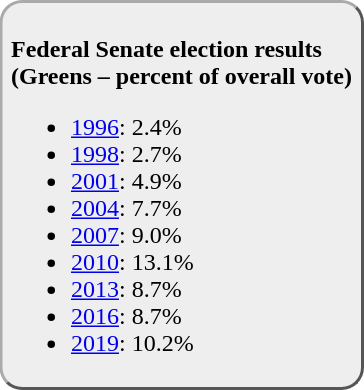<table style="float:right; padding:1px 3px; margin:0 0 0 8px; Background:#eee; Border:2px outset #aaa; border-radius:15px;">
<tr>
<td><br><strong>Federal Senate election results<br>(Greens – percent of overall vote)</strong>
<div><ul><li><a href='#'>1996</a>:  2.4%</li><li><a href='#'>1998</a>:  2.7%</li><li><a href='#'>2001</a>:  4.9%</li><li><a href='#'>2004</a>:  7.7%</li><li><a href='#'>2007</a>:  9.0%</li><li><a href='#'>2010</a>: 13.1%</li><li><a href='#'>2013</a>:  8.7%</li><li><a href='#'>2016</a>:  8.7%</li><li><a href='#'>2019</a>: 10.2%</li></ul></div></td>
</tr>
</table>
